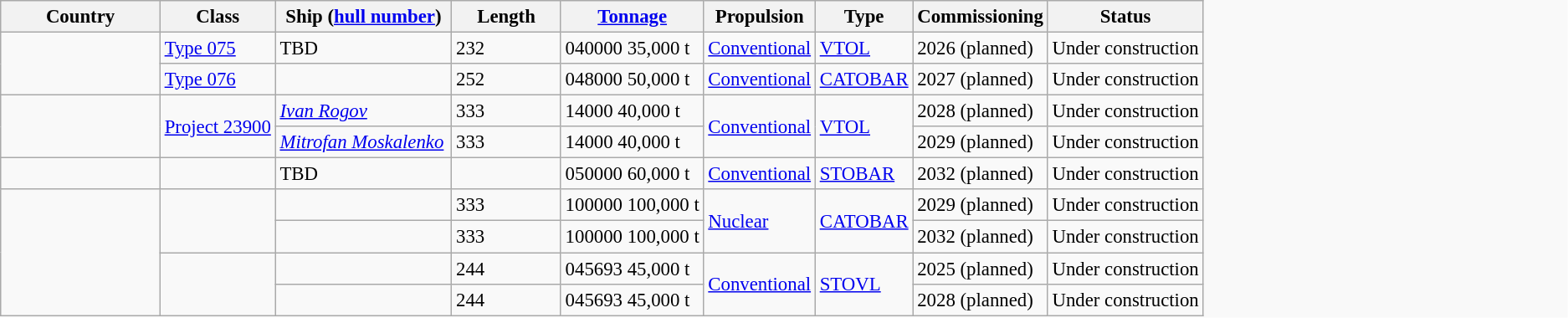<table class="wikitable sortable" style="font-size:95%; display:block; border:1px; overflow-x:auto; padding-bottom:1px;">
<tr>
<th style="min-width:90pt;">Country</th>
<th>Class</th>
<th style="min-width:100pt;">Ship (<a href='#'>hull number</a>)</th>
<th style="min-width:60pt;">Length</th>
<th style="min-width:50pt;"><a href='#'>Tonnage</a></th>
<th>Propulsion</th>
<th>Type</th>
<th>Commissioning</th>
<th>Status</th>
</tr>
<tr>
<td rowspan=2></td>
<td><a href='#'>Type 075</a></td>
<td>TBD</td>
<td><span>232</span> </td>
<td><span>040000</span> 35,000 t</td>
<td><a href='#'>Conventional</a></td>
<td><a href='#'>VTOL</a></td>
<td>2026 (planned)</td>
<td>Under construction</td>
</tr>
<tr>
<td><a href='#'>Type 076</a></td>
<td><em></em></td>
<td><span>252</span> </td>
<td><span>048000</span> 50,000 t</td>
<td><a href='#'>Conventional</a></td>
<td><a href='#'>CATOBAR</a></td>
<td>2027 (planned)</td>
<td>Under construction</td>
</tr>
<tr>
<td rowspan=2></td>
<td rowspan=2><a href='#'>Project 23900</a></td>
<td><em><a href='#'>Ivan Rogov</a></em></td>
<td><span>333</span> </td>
<td><span>14000</span> 40,000 t</td>
<td rowspan=2><a href='#'>Conventional</a></td>
<td rowspan=2><a href='#'>VTOL</a></td>
<td>2028 (planned)</td>
<td>Under construction</td>
</tr>
<tr>
<td><em><a href='#'>Mitrofan Moskalenko</a></em></td>
<td><span>333</span> </td>
<td><span>14000</span> 40,000 t</td>
<td>2029 (planned)</td>
<td>Under construction</td>
</tr>
<tr>
<td rowspan=1></td>
<td rowspan=1></td>
<td>TBD</td>
<td></td>
<td><span>050000</span> 60,000 t</td>
<td><a href='#'>Conventional</a></td>
<td><a href='#'>STOBAR</a></td>
<td>2032 (planned)</td>
<td>Under construction</td>
</tr>
<tr>
<td rowspan=4></td>
<td rowspan=2></td>
<td></td>
<td><span>333</span> </td>
<td><span>100000</span> 100,000 t</td>
<td rowspan=2><a href='#'>Nuclear</a></td>
<td rowspan=2><a href='#'>CATOBAR</a></td>
<td>2029 (planned)</td>
<td>Under construction</td>
</tr>
<tr>
<td></td>
<td><span>333</span> </td>
<td><span>100000</span> 100,000 t</td>
<td>2032 (planned)</td>
<td>Under construction</td>
</tr>
<tr>
<td rowspan=2></td>
<td></td>
<td><span>244</span> </td>
<td><span>045693</span> 45,000 t</td>
<td rowspan="2"><a href='#'>Conventional</a></td>
<td rowspan="2"><a href='#'>STOVL</a></td>
<td>2025 (planned)</td>
<td>Under construction</td>
</tr>
<tr>
<td></td>
<td><span>244</span> </td>
<td><span>045693</span> 45,000 t</td>
<td>2028 (planned)</td>
<td>Under construction</td>
</tr>
</table>
